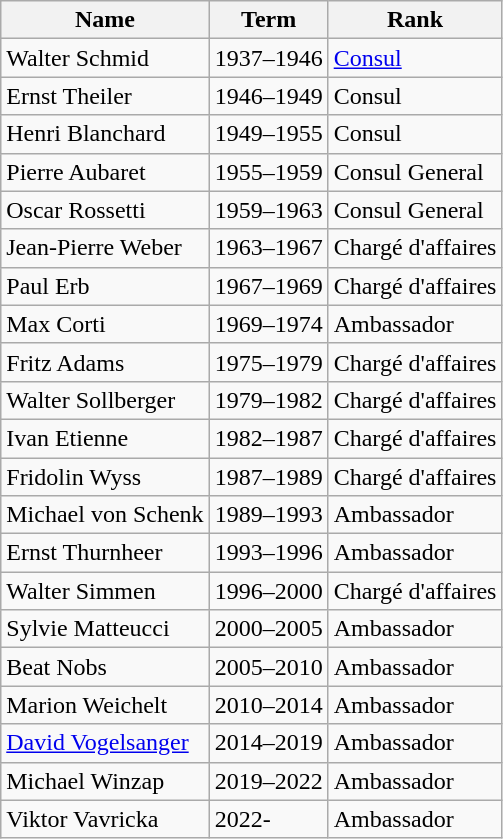<table class="wikitable">
<tr>
<th>Name</th>
<th>Term</th>
<th>Rank</th>
</tr>
<tr>
<td>Walter Schmid</td>
<td>1937–1946</td>
<td><a href='#'>Consul</a></td>
</tr>
<tr>
<td>Ernst Theiler</td>
<td>1946–1949</td>
<td>Consul</td>
</tr>
<tr>
<td>Henri Blanchard</td>
<td>1949–1955</td>
<td>Consul</td>
</tr>
<tr>
<td>Pierre Aubaret</td>
<td>1955–1959</td>
<td>Consul General</td>
</tr>
<tr>
<td>Oscar Rossetti</td>
<td>1959–1963</td>
<td>Consul General</td>
</tr>
<tr>
<td>Jean-Pierre Weber</td>
<td>1963–1967</td>
<td>Chargé d'affaires</td>
</tr>
<tr>
<td>Paul Erb</td>
<td>1967–1969</td>
<td>Chargé d'affaires</td>
</tr>
<tr>
<td>Max Corti</td>
<td>1969–1974</td>
<td>Ambassador</td>
</tr>
<tr>
<td>Fritz Adams</td>
<td>1975–1979</td>
<td>Chargé d'affaires</td>
</tr>
<tr>
<td>Walter Sollberger</td>
<td>1979–1982</td>
<td>Chargé d'affaires</td>
</tr>
<tr>
<td>Ivan Etienne</td>
<td>1982–1987</td>
<td>Chargé d'affaires</td>
</tr>
<tr>
<td>Fridolin Wyss</td>
<td>1987–1989</td>
<td>Chargé d'affaires</td>
</tr>
<tr>
<td>Michael von Schenk</td>
<td>1989–1993</td>
<td>Ambassador</td>
</tr>
<tr>
<td>Ernst Thurnheer</td>
<td>1993–1996</td>
<td>Ambassador</td>
</tr>
<tr>
<td>Walter Simmen</td>
<td>1996–2000</td>
<td>Chargé d'affaires</td>
</tr>
<tr>
<td>Sylvie Matteucci</td>
<td>2000–2005</td>
<td>Ambassador</td>
</tr>
<tr>
<td>Beat Nobs</td>
<td>2005–2010</td>
<td>Ambassador</td>
</tr>
<tr>
<td>Marion Weichelt</td>
<td>2010–2014</td>
<td>Ambassador</td>
</tr>
<tr>
<td><a href='#'>David Vogelsanger</a></td>
<td>2014–2019</td>
<td>Ambassador</td>
</tr>
<tr>
<td>Michael Winzap</td>
<td>2019–2022</td>
<td>Ambassador</td>
</tr>
<tr>
<td>Viktor Vavricka</td>
<td>2022-</td>
<td>Ambassador</td>
</tr>
</table>
